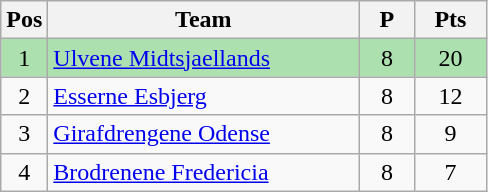<table class="wikitable" style="font-size: 100%">
<tr>
<th width=20>Pos</th>
<th width=200>Team</th>
<th width=30>P</th>
<th width=40>Pts</th>
</tr>
<tr align=center style="background:#ACE1AF;">
<td>1</td>
<td align="left"><a href='#'>Ulvene Midtsjaellands</a></td>
<td>8</td>
<td>20</td>
</tr>
<tr align=center>
<td>2</td>
<td align="left"><a href='#'>Esserne Esbjerg</a></td>
<td>8</td>
<td>12</td>
</tr>
<tr align=center>
<td>3</td>
<td align="left"><a href='#'>Girafdrengene Odense</a></td>
<td>8</td>
<td>9</td>
</tr>
<tr align=center>
<td>4</td>
<td align="left"><a href='#'>Brodrenene Fredericia</a></td>
<td>8</td>
<td>7</td>
</tr>
</table>
